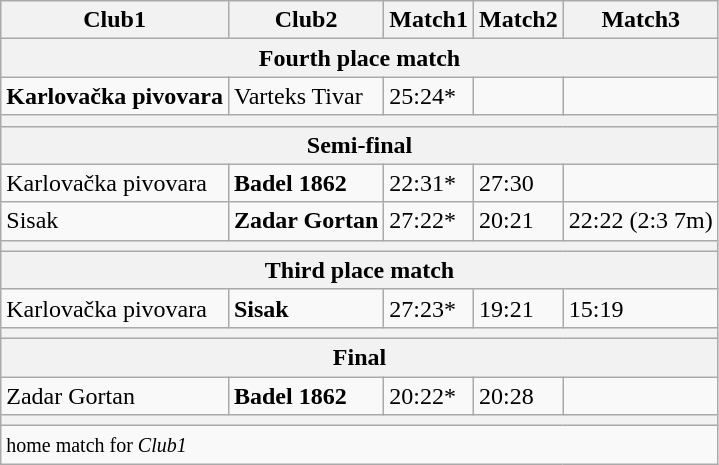<table class="wikitable">
<tr>
<th>Club1</th>
<th>Club2</th>
<th>Match1</th>
<th>Match2</th>
<th>Match3</th>
</tr>
<tr>
<th colspan="5">Fourth place match</th>
</tr>
<tr>
<td><strong>Karlovačka pivovara</strong></td>
<td>Varteks Tivar</td>
<td>25:24*</td>
<td></td>
<td></td>
</tr>
<tr>
<th colspan="5"></th>
</tr>
<tr>
<th colspan="5">Semi-final</th>
</tr>
<tr>
<td>Karlovačka pivovara</td>
<td><strong>Badel 1862</strong></td>
<td>22:31*</td>
<td>27:30</td>
<td></td>
</tr>
<tr>
<td>Sisak</td>
<td><strong>Zadar Gortan</strong></td>
<td>27:22*</td>
<td>20:21</td>
<td>22:22 (2:3 7m)</td>
</tr>
<tr>
<th colspan="5"></th>
</tr>
<tr>
<th colspan="5">Third place match</th>
</tr>
<tr>
<td>Karlovačka pivovara</td>
<td><strong>Sisak</strong></td>
<td>27:23*</td>
<td>19:21</td>
<td>15:19</td>
</tr>
<tr>
<th colspan="5"></th>
</tr>
<tr>
<th colspan="5">Final</th>
</tr>
<tr>
<td>Zadar Gortan</td>
<td><strong>Badel 1862</strong></td>
<td>20:22*</td>
<td>20:28</td>
<td></td>
</tr>
<tr>
<th colspan="5"></th>
</tr>
<tr>
<td colspan="5"><small> home match for <em>Club1</em> </small></td>
</tr>
</table>
